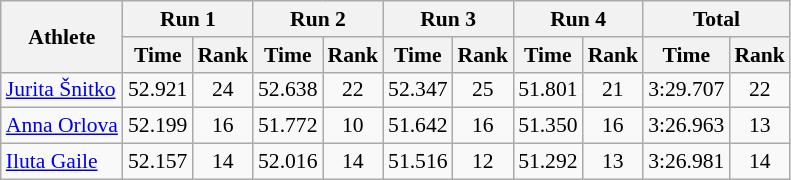<table class="wikitable" border="1" style="font-size:90%">
<tr>
<th rowspan="2">Athlete</th>
<th colspan="2">Run 1</th>
<th colspan="2">Run 2</th>
<th colspan="2">Run 3</th>
<th colspan="2">Run 4</th>
<th colspan="2">Total</th>
</tr>
<tr>
<th>Time</th>
<th>Rank</th>
<th>Time</th>
<th>Rank</th>
<th>Time</th>
<th>Rank</th>
<th>Time</th>
<th>Rank</th>
<th>Time</th>
<th>Rank</th>
</tr>
<tr>
<td><a href='#'>Jurita Šnitko</a></td>
<td align="center">52.921</td>
<td align="center">24</td>
<td align="center">52.638</td>
<td align="center">22</td>
<td align="center">52.347</td>
<td align="center">25</td>
<td align="center">51.801</td>
<td align="center">21</td>
<td align="center">3:29.707</td>
<td align="center">22</td>
</tr>
<tr>
<td><a href='#'>Anna Orlova</a></td>
<td align="center">52.199</td>
<td align="center">16</td>
<td align="center">51.772</td>
<td align="center">10</td>
<td align="center">51.642</td>
<td align="center">16</td>
<td align="center">51.350</td>
<td align="center">16</td>
<td align="center">3:26.963</td>
<td align="center">13</td>
</tr>
<tr>
<td><a href='#'>Iluta Gaile</a></td>
<td align="center">52.157</td>
<td align="center">14</td>
<td align="center">52.016</td>
<td align="center">14</td>
<td align="center">51.516</td>
<td align="center">12</td>
<td align="center">51.292</td>
<td align="center">13</td>
<td align="center">3:26.981</td>
<td align="center">14</td>
</tr>
</table>
